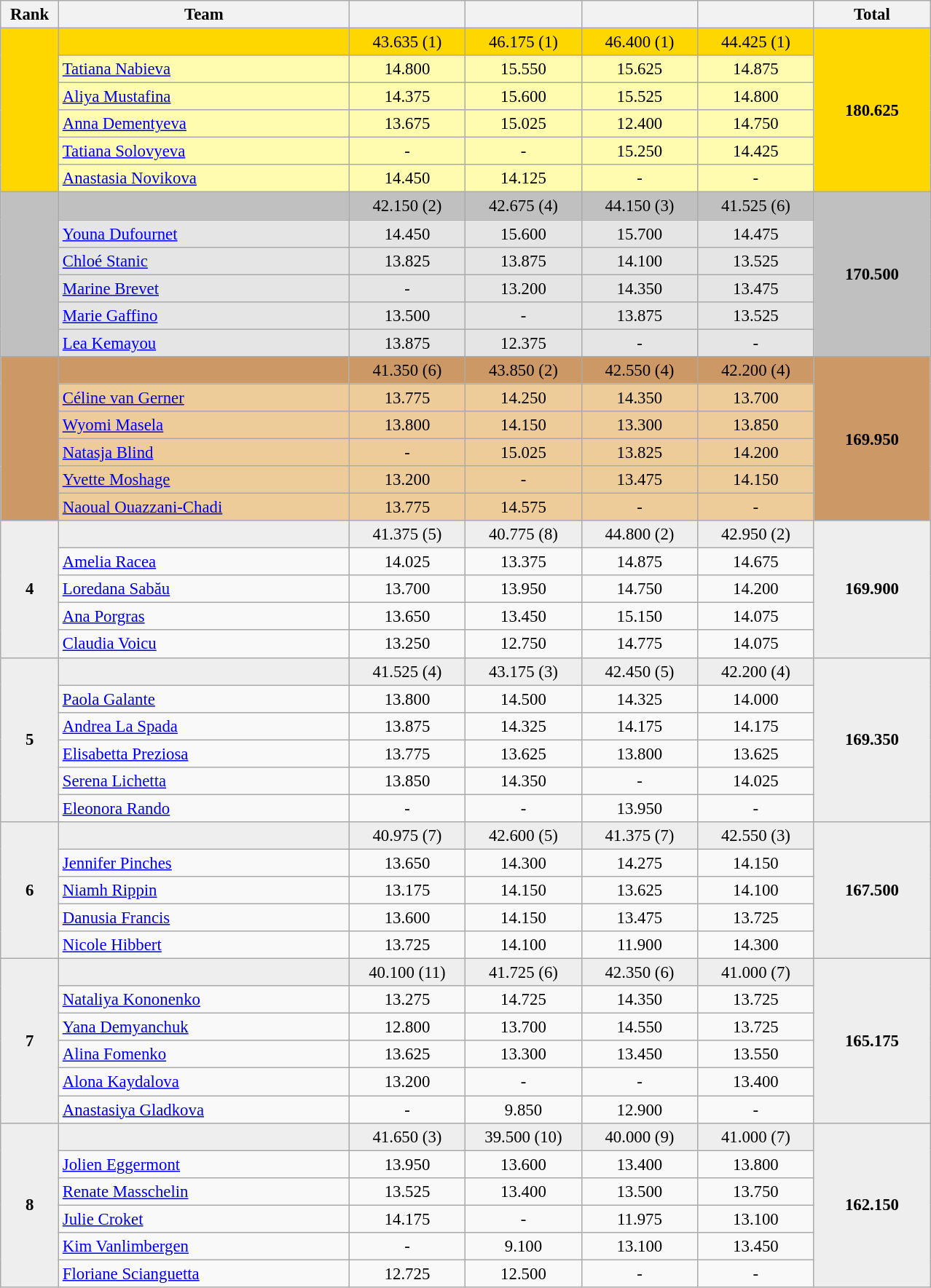<table class="wikitable" style="text-align:center; font-size:95%">
<tr>
<th width="5%">Rank</th>
<th width="25%">Team</th>
<th width="10%"></th>
<th width="10%"></th>
<th width="10%"></th>
<th width="10%"></th>
<th width="10%">Total</th>
</tr>
<tr bgcolor=gold>
<td rowspan=6></td>
<td align="left"><strong></strong></td>
<td>43.635 (1)</td>
<td>46.175 (1)</td>
<td>46.400 (1)</td>
<td>44.425 (1)</td>
<td rowspan=6><strong>180.625</strong></td>
</tr>
<tr bgcolor=fffcaf>
<td align="left"><a href='#'>Tatiana Nabieva</a></td>
<td>14.800</td>
<td>15.550</td>
<td>15.625</td>
<td>14.875</td>
</tr>
<tr bgcolor=fffcaf>
<td align="left"><a href='#'>Aliya Mustafina</a></td>
<td>14.375</td>
<td>15.600</td>
<td>15.525</td>
<td>14.800</td>
</tr>
<tr bgcolor=fffcaf>
<td align="left"><a href='#'>Anna Dementyeva</a></td>
<td>13.675</td>
<td>15.025</td>
<td>12.400</td>
<td>14.750</td>
</tr>
<tr bgcolor=fffcaf>
<td align="left"><a href='#'>Tatiana Solovyeva</a></td>
<td>-</td>
<td>-</td>
<td>15.250</td>
<td>14.425</td>
</tr>
<tr bgcolor=fffcaf>
<td align="left"><a href='#'>Anastasia Novikova</a></td>
<td>14.450</td>
<td>14.125</td>
<td>-</td>
<td>-</td>
</tr>
<tr bgcolor=silver>
<td rowspan=6></td>
<td align="left"><strong></strong></td>
<td>42.150 (2)</td>
<td>42.675 (4)</td>
<td>44.150 (3)</td>
<td>41.525 (6)</td>
<td rowspan=6><strong>170.500</strong></td>
</tr>
<tr bgcolor=e5e5e5>
<td align="left"><a href='#'>Youna Dufournet</a></td>
<td>14.450</td>
<td>15.600</td>
<td>15.700</td>
<td>14.475</td>
</tr>
<tr bgcolor=e5e5e5>
<td align="left"><a href='#'>Chloé Stanic</a></td>
<td>13.825</td>
<td>13.875</td>
<td>14.100</td>
<td>13.525</td>
</tr>
<tr bgcolor=e5e5e5>
<td align="left"><a href='#'>Marine Brevet</a></td>
<td>-</td>
<td>13.200</td>
<td>14.350</td>
<td>13.475</td>
</tr>
<tr bgcolor=e5e5e5>
<td align="left"><a href='#'>Marie Gaffino</a></td>
<td>13.500</td>
<td>-</td>
<td>13.875</td>
<td>13.525</td>
</tr>
<tr bgcolor=e5e5e5>
<td align="left"><a href='#'>Lea Kemayou</a></td>
<td>13.875</td>
<td>12.375</td>
<td>-</td>
<td>-</td>
</tr>
<tr bgcolor=cc9966>
<td rowspan=6></td>
<td align="left"><strong></strong></td>
<td>41.350 (6)</td>
<td>43.850 (2)</td>
<td>42.550 (4)</td>
<td>42.200 (4)</td>
<td rowspan=6><strong>169.950</strong></td>
</tr>
<tr bgcolor=eecc99>
<td align="left"><a href='#'>Céline van Gerner</a></td>
<td>13.775</td>
<td>14.250</td>
<td>14.350</td>
<td>13.700</td>
</tr>
<tr bgcolor=eecc99>
<td align="left"><a href='#'>Wyomi Masela</a></td>
<td>13.800</td>
<td>14.150</td>
<td>13.300</td>
<td>13.850</td>
</tr>
<tr bgcolor=eecc99>
<td align="left"><a href='#'>Natasja Blind</a></td>
<td>-</td>
<td>15.025</td>
<td>13.825</td>
<td>14.200</td>
</tr>
<tr bgcolor=eecc99>
<td align="left"><a href='#'>Yvette Moshage</a></td>
<td>13.200</td>
<td>-</td>
<td>13.475</td>
<td>14.150</td>
</tr>
<tr bgcolor=eecc99>
<td align="left"><a href='#'>Naoual Ouazzani-Chadi</a></td>
<td>13.775</td>
<td>14.575</td>
<td>-</td>
<td>-</td>
</tr>
<tr bgcolor=eeeeee>
<td rowspan=5><strong>4</strong></td>
<td align="left"><strong></strong></td>
<td>41.375 (5)</td>
<td>40.775 (8)</td>
<td>44.800 (2)</td>
<td>42.950 (2)</td>
<td rowspan=5><strong>169.900</strong></td>
</tr>
<tr>
<td align="left"><a href='#'>Amelia Racea</a></td>
<td>14.025</td>
<td>13.375</td>
<td>14.875</td>
<td>14.675</td>
</tr>
<tr>
<td align="left"><a href='#'>Loredana Sabău</a></td>
<td>13.700</td>
<td>13.950</td>
<td>14.750</td>
<td>14.200</td>
</tr>
<tr>
<td align="left"><a href='#'>Ana Porgras</a></td>
<td>13.650</td>
<td>13.450</td>
<td>15.150</td>
<td>14.075</td>
</tr>
<tr>
<td align="left"><a href='#'>Claudia Voicu</a></td>
<td>13.250</td>
<td>12.750</td>
<td>14.775</td>
<td>14.075</td>
</tr>
<tr bgcolor=eeeeee>
<td rowspan=6><strong>5</strong></td>
<td align="left"><strong></strong></td>
<td>41.525 (4)</td>
<td>43.175 (3)</td>
<td>42.450 (5)</td>
<td>42.200 (4)</td>
<td rowspan=6><strong>169.350</strong></td>
</tr>
<tr>
<td align="left"><a href='#'>Paola Galante</a></td>
<td>13.800</td>
<td>14.500</td>
<td>14.325</td>
<td>14.000</td>
</tr>
<tr>
<td align="left"><a href='#'>Andrea La Spada</a></td>
<td>13.875</td>
<td>14.325</td>
<td>14.175</td>
<td>14.175</td>
</tr>
<tr>
<td align="left"><a href='#'>Elisabetta Preziosa</a></td>
<td>13.775</td>
<td>13.625</td>
<td>13.800</td>
<td>13.625</td>
</tr>
<tr>
<td align="left"><a href='#'>Serena Lichetta</a></td>
<td>13.850</td>
<td>14.350</td>
<td>-</td>
<td>14.025</td>
</tr>
<tr>
<td align="left"><a href='#'>Eleonora Rando</a></td>
<td>-</td>
<td>-</td>
<td>13.950</td>
<td>-</td>
</tr>
<tr bgcolor=eeeeee>
<td rowspan=5><strong>6</strong></td>
<td align="left"><strong></strong></td>
<td>40.975 (7)</td>
<td>42.600 (5)</td>
<td>41.375 (7)</td>
<td>42.550 (3)</td>
<td rowspan=5><strong>167.500</strong></td>
</tr>
<tr>
<td align="left"><a href='#'>Jennifer Pinches</a></td>
<td>13.650</td>
<td>14.300</td>
<td>14.275</td>
<td>14.150</td>
</tr>
<tr>
<td align="left"><a href='#'>Niamh Rippin</a></td>
<td>13.175</td>
<td>14.150</td>
<td>13.625</td>
<td>14.100</td>
</tr>
<tr>
<td align="left"><a href='#'>Danusia Francis</a></td>
<td>13.600</td>
<td>14.150</td>
<td>13.475</td>
<td>13.725</td>
</tr>
<tr>
<td align="left"><a href='#'>Nicole Hibbert</a></td>
<td>13.725</td>
<td>14.100</td>
<td>11.900</td>
<td>14.300</td>
</tr>
<tr bgcolor=eeeeee>
<td rowspan=6><strong>7</strong></td>
<td align="left"><strong></strong></td>
<td>40.100 (11)</td>
<td>41.725 (6)</td>
<td>42.350 (6)</td>
<td>41.000 (7)</td>
<td rowspan=6><strong>165.175</strong></td>
</tr>
<tr>
<td align="left"><a href='#'>Nataliya Kononenko</a></td>
<td>13.275</td>
<td>14.725</td>
<td>14.350</td>
<td>13.725</td>
</tr>
<tr>
<td align="left"><a href='#'>Yana Demyanchuk</a></td>
<td>12.800</td>
<td>13.700</td>
<td>14.550</td>
<td>13.725</td>
</tr>
<tr>
<td align="left"><a href='#'>Alina Fomenko</a></td>
<td>13.625</td>
<td>13.300</td>
<td>13.450</td>
<td>13.550</td>
</tr>
<tr>
<td align="left"><a href='#'>Alona Kaydalova</a></td>
<td>13.200</td>
<td>-</td>
<td>-</td>
<td>13.400</td>
</tr>
<tr>
<td align="left"><a href='#'>Anastasiya Gladkova</a></td>
<td>-</td>
<td>9.850</td>
<td>12.900</td>
<td>-</td>
</tr>
<tr bgcolor=eeeeee>
<td rowspan=6><strong>8</strong></td>
<td align="left"><strong></strong></td>
<td>41.650 (3)</td>
<td>39.500 (10)</td>
<td>40.000 (9)</td>
<td>41.000 (7)</td>
<td rowspan=6><strong>162.150</strong></td>
</tr>
<tr>
<td align="left"><a href='#'>Jolien Eggermont</a></td>
<td>13.950</td>
<td>13.600</td>
<td>13.400</td>
<td>13.800</td>
</tr>
<tr>
<td align="left"><a href='#'>Renate Masschelin</a></td>
<td>13.525</td>
<td>13.400</td>
<td>13.500</td>
<td>13.750</td>
</tr>
<tr>
<td align="left"><a href='#'>Julie Croket</a></td>
<td>14.175</td>
<td>-</td>
<td>11.975</td>
<td>13.100</td>
</tr>
<tr>
<td align="left"><a href='#'>Kim Vanlimbergen</a></td>
<td>-</td>
<td>9.100</td>
<td>13.100</td>
<td>13.450</td>
</tr>
<tr>
<td align="left"><a href='#'>Floriane Scianguetta</a></td>
<td>12.725</td>
<td>12.500</td>
<td>-</td>
<td>-</td>
</tr>
</table>
